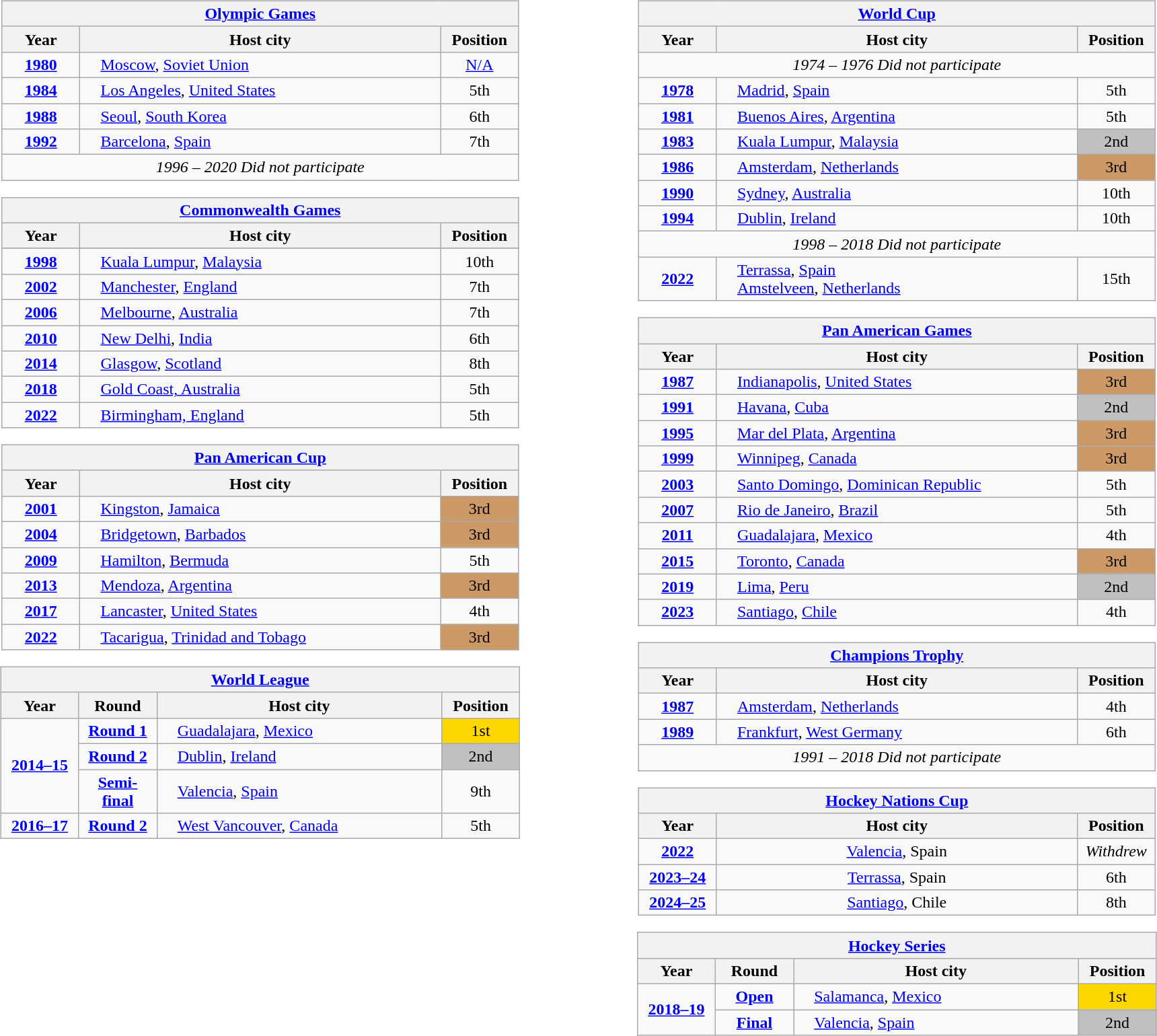<table width="100%">
<tr>
<td width="50%" valign="top" align="center"><br><table class="wikitable" style="text-align: center;">
<tr>
<th colspan=3 style="background-color: ;"><a href='#'>Olympic Games</a></th>
</tr>
<tr>
<th style="width: 70px;">Year</th>
<th style="width: 350px;">Host city</th>
<th style="width: 70px;">Position</th>
</tr>
<tr>
<td><strong><a href='#'>1980</a></strong></td>
<td style="text-align: left; padding-left: 20px;"> <a href='#'>Moscow</a>, <a href='#'>Soviet Union</a></td>
<td><a href='#'>N/A</a></td>
</tr>
<tr>
<td><strong><a href='#'>1984</a></strong></td>
<td style="text-align: left; padding-left: 20px;"> <a href='#'>Los Angeles</a>, <a href='#'>United States</a></td>
<td>5th</td>
</tr>
<tr>
<td><strong><a href='#'>1988</a></strong></td>
<td style="text-align: left; padding-left: 20px;"> <a href='#'>Seoul</a>, <a href='#'>South Korea</a></td>
<td>6th</td>
</tr>
<tr>
<td><strong><a href='#'>1992</a></strong></td>
<td style="text-align: left; padding-left: 20px;"> <a href='#'>Barcelona</a>, <a href='#'>Spain</a></td>
<td>7th</td>
</tr>
<tr>
<td colspan=3><em>1996 – 2020 Did not participate</em></td>
</tr>
</table>
<table class="wikitable" style="text-align: center;">
<tr>
<th colspan=4 style="background-color: ;"><a href='#'>Commonwealth Games</a></th>
</tr>
<tr>
<th style="width: 70px;">Year</th>
<th style="width: 350px;">Host city</th>
<th style="width: 70px;">Position</th>
</tr>
<tr>
</tr>
<tr>
<td><strong><a href='#'>1998</a></strong></td>
<td style="text-align: left; padding-left: 20px;"> <a href='#'>Kuala Lumpur</a>, <a href='#'>Malaysia</a></td>
<td>10th</td>
</tr>
<tr>
<td><strong><a href='#'>2002</a></strong></td>
<td style="text-align: left; padding-left: 20px;"> <a href='#'>Manchester</a>, <a href='#'>England</a></td>
<td>7th</td>
</tr>
<tr>
<td><strong><a href='#'>2006</a></strong></td>
<td style="text-align: left; padding-left: 20px;"> <a href='#'>Melbourne</a>, <a href='#'>Australia</a></td>
<td>7th</td>
</tr>
<tr>
<td><strong><a href='#'>2010</a></strong></td>
<td style="text-align: left; padding-left: 20px;"> <a href='#'>New Delhi</a>, <a href='#'>India</a></td>
<td>6th</td>
</tr>
<tr>
<td><strong><a href='#'>2014</a></strong></td>
<td style="text-align: left; padding-left: 20px;"> <a href='#'>Glasgow</a>, <a href='#'>Scotland</a></td>
<td>8th</td>
</tr>
<tr>
<td><strong><a href='#'>2018</a></strong></td>
<td style="text-align: left; padding-left: 20px;"> <a href='#'>Gold Coast, Australia</a></td>
<td>5th</td>
</tr>
<tr>
<td><strong><a href='#'>2022</a></strong></td>
<td style="text-align: left; padding-left: 20px;"> <a href='#'>Birmingham, England</a></td>
<td>5th</td>
</tr>
</table>
<table class="wikitable" style="text-align: center;">
<tr>
<th colspan=3 style="background-color: ;"><a href='#'>Pan American Cup</a></th>
</tr>
<tr>
<th style="width: 70px;">Year</th>
<th style="width: 350px;">Host city</th>
<th style="width: 70px;">Position</th>
</tr>
<tr>
<td><strong><a href='#'>2001</a></strong></td>
<td style="text-align: left; padding-left: 20px;"> <a href='#'>Kingston</a>, <a href='#'>Jamaica</a></td>
<td style="background-color: #cc9966;">3rd</td>
</tr>
<tr>
<td><strong><a href='#'>2004</a></strong></td>
<td style="text-align: left; padding-left: 20px;"> <a href='#'>Bridgetown</a>, <a href='#'>Barbados</a></td>
<td style="background-color: #cc9966;">3rd</td>
</tr>
<tr>
<td><strong><a href='#'>2009</a></strong></td>
<td style="text-align: left; padding-left: 20px;"> <a href='#'>Hamilton</a>, <a href='#'>Bermuda</a></td>
<td>5th</td>
</tr>
<tr>
<td><strong><a href='#'>2013</a></strong></td>
<td style="text-align: left; padding-left: 20px;"> <a href='#'>Mendoza</a>, <a href='#'>Argentina</a></td>
<td style="background-color: #cc9966;">3rd</td>
</tr>
<tr>
<td><strong><a href='#'>2017</a></strong></td>
<td style="text-align: left; padding-left: 20px;"> <a href='#'>Lancaster</a>, <a href='#'>United States</a></td>
<td>4th</td>
</tr>
<tr>
<td><strong><a href='#'>2022</a></strong></td>
<td style="text-align: left; padding-left: 20px;"> <a href='#'>Tacarigua</a>, <a href='#'>Trinidad and Tobago</a></td>
<td style="background-color: #cc9966;">3rd</td>
</tr>
</table>
<table class="wikitable" style="text-align: center;">
<tr>
<th colspan=4 style="background-color: ;"><a href='#'>World League</a></th>
</tr>
<tr>
<th style="width: 70px;">Year</th>
<th style="width: 70px;">Round</th>
<th style="width: 275px;">Host city</th>
<th style="width: 70px;">Position</th>
</tr>
<tr>
<td rowspan=3><strong><a href='#'>2014–15</a></strong></td>
<td><strong><a href='#'>Round 1</a></strong></td>
<td style="text-align: left; padding-left: 20px;"> <a href='#'>Guadalajara</a>, <a href='#'>Mexico</a></td>
<td style="background-color: gold;">1st</td>
</tr>
<tr>
<td><strong><a href='#'>Round 2</a></strong></td>
<td style="text-align: left; padding-left: 20px;"> <a href='#'>Dublin</a>, <a href='#'>Ireland</a></td>
<td style="background-color: silver;">2nd</td>
</tr>
<tr>
<td><strong><a href='#'>Semi-final</a></strong></td>
<td style="text-align: left; padding-left: 20px;"> <a href='#'>Valencia</a>, <a href='#'>Spain</a></td>
<td>9th</td>
</tr>
<tr>
<td rowspan=2><strong><a href='#'>2016–17</a></strong></td>
<td><strong><a href='#'>Round 2</a></strong></td>
<td style="text-align: left; padding-left: 20px;"> <a href='#'>West Vancouver</a>, <a href='#'>Canada</a></td>
<td>5th</td>
</tr>
</table>
</td>
<td width="50%" valign="top" align="center"><br><table class="wikitable" style="text-align: center;">
<tr>
<th colspan=3 style="background-color: ;"><a href='#'>World Cup</a></th>
</tr>
<tr>
<th style="width: 70px;">Year</th>
<th style="width: 350px;">Host city</th>
<th style="width: 70px;">Position</th>
</tr>
<tr>
<td colspan=3><em>1974 – 1976 Did not participate</em></td>
</tr>
<tr>
<td><strong><a href='#'>1978</a></strong></td>
<td style="text-align: left; padding-left: 20px;"> <a href='#'>Madrid</a>, <a href='#'>Spain</a></td>
<td>5th</td>
</tr>
<tr>
<td><strong><a href='#'>1981</a></strong></td>
<td style="text-align: left; padding-left: 20px;"> <a href='#'>Buenos Aires</a>, <a href='#'>Argentina</a></td>
<td>5th</td>
</tr>
<tr>
<td><strong><a href='#'>1983</a></strong></td>
<td style="text-align: left; padding-left: 20px;"> <a href='#'>Kuala Lumpur</a>, <a href='#'>Malaysia</a></td>
<td style="background-color: silver">2nd</td>
</tr>
<tr>
<td><strong><a href='#'>1986</a></strong></td>
<td style="text-align: left; padding-left: 20px;"> <a href='#'>Amsterdam</a>, <a href='#'>Netherlands</a></td>
<td style="background-color: #cc9966">3rd</td>
</tr>
<tr>
<td><strong><a href='#'>1990</a></strong></td>
<td style="text-align: left; padding-left: 20px;"> <a href='#'>Sydney</a>, <a href='#'>Australia</a></td>
<td>10th</td>
</tr>
<tr>
<td><strong><a href='#'>1994</a></strong></td>
<td style="text-align: left; padding-left: 20px;"> <a href='#'>Dublin</a>, <a href='#'>Ireland</a></td>
<td>10th</td>
</tr>
<tr>
<td colspan=3><em>1998 – 2018 Did not participate</em></td>
</tr>
<tr>
<td><strong><a href='#'>2022</a></strong></td>
<td style="text-align: left; padding-left: 20px;"> <a href='#'>Terrassa</a>, <a href='#'>Spain</a><br> <a href='#'>Amstelveen</a>, <a href='#'>Netherlands</a></td>
<td>15th</td>
</tr>
</table>
<table class="wikitable" style="text-align: center;">
<tr>
<th colspan=3 style="background-color: ;"><a href='#'>Pan American Games</a></th>
</tr>
<tr>
<th style="width: 70px;">Year</th>
<th style="width: 350px;">Host city</th>
<th style="width: 70px;">Position</th>
</tr>
<tr>
<td><strong><a href='#'>1987</a></strong></td>
<td style="text-align: left; padding-left: 20px;"> <a href='#'>Indianapolis</a>, <a href='#'>United States</a></td>
<td style="background-color: #cc9966;">3rd</td>
</tr>
<tr>
<td><strong><a href='#'>1991</a></strong></td>
<td style="text-align: left; padding-left: 20px;"> <a href='#'>Havana</a>, <a href='#'>Cuba</a></td>
<td style="background-color: silver;">2nd</td>
</tr>
<tr>
<td><strong><a href='#'>1995</a></strong></td>
<td style="text-align: left; padding-left: 20px;"> <a href='#'>Mar del Plata</a>, <a href='#'>Argentina</a></td>
<td style="background-color: #cc9966;">3rd</td>
</tr>
<tr>
<td><strong><a href='#'>1999</a></strong></td>
<td style="text-align: left; padding-left: 20px;"> <a href='#'>Winnipeg</a>, <a href='#'>Canada</a></td>
<td style="background-color: #cc9966;">3rd</td>
</tr>
<tr>
<td><strong><a href='#'>2003</a></strong></td>
<td style="text-align: left; padding-left: 20px;"> <a href='#'>Santo Domingo</a>, <a href='#'>Dominican Republic</a></td>
<td>5th</td>
</tr>
<tr>
<td><strong><a href='#'>2007</a></strong></td>
<td style="text-align: left; padding-left: 20px;"> <a href='#'>Rio de Janeiro</a>, <a href='#'>Brazil</a></td>
<td>5th</td>
</tr>
<tr>
<td><strong><a href='#'>2011</a></strong></td>
<td style="text-align: left; padding-left: 20px;"> <a href='#'>Guadalajara</a>, <a href='#'>Mexico</a></td>
<td>4th</td>
</tr>
<tr>
<td><strong><a href='#'>2015</a></strong></td>
<td style="text-align: left; padding-left: 20px;"> <a href='#'>Toronto</a>, <a href='#'>Canada</a></td>
<td style="background-color: #cc9966;">3rd</td>
</tr>
<tr>
<td><strong><a href='#'>2019</a></strong></td>
<td style="text-align: left; padding-left: 20px;"> <a href='#'>Lima</a>, <a href='#'>Peru</a></td>
<td style="background-color: silver;">2nd</td>
</tr>
<tr>
<td><strong><a href='#'>2023</a></strong></td>
<td style="text-align: left; padding-left: 20px;"> <a href='#'>Santiago</a>, <a href='#'>Chile</a></td>
<td>4th</td>
</tr>
</table>
<table class="wikitable" style="text-align: center;">
<tr>
<th colspan=3 style="background-color: ;"><a href='#'>Champions Trophy</a></th>
</tr>
<tr>
<th style="width: 70px;">Year</th>
<th style="width: 350px;">Host city</th>
<th style="width: 70px;">Position</th>
</tr>
<tr>
<td><strong><a href='#'>1987</a></strong></td>
<td style="text-align: left; padding-left: 20px;"> <a href='#'>Amsterdam</a>, <a href='#'>Netherlands</a></td>
<td>4th</td>
</tr>
<tr>
<td><strong><a href='#'>1989</a></strong></td>
<td style="text-align: left; padding-left: 20px;"> <a href='#'>Frankfurt</a>, <a href='#'>West Germany</a></td>
<td>6th</td>
</tr>
<tr>
<td colspan=3><em>1991 – 2018 Did not participate</em></td>
</tr>
</table>
<table class="wikitable" style="text-align: center;">
<tr>
<th colspan=3 style="background-color: ;"><a href='#'>Hockey Nations Cup</a></th>
</tr>
<tr>
<th style="width: 70px;">Year</th>
<th style="width: 350px;">Host city</th>
<th style="width: 70px;">Position</th>
</tr>
<tr>
<td><strong><a href='#'>2022</a></strong></td>
<td> <a href='#'>Valencia</a>, Spain</td>
<td><em>Withdrew</em></td>
</tr>
<tr>
<td><strong><a href='#'>2023–24</a></strong></td>
<td> <a href='#'>Terrassa</a>, Spain</td>
<td>6th</td>
</tr>
<tr>
<td><strong><a href='#'>2024–25</a></strong></td>
<td> <a href='#'>Santiago</a>, Chile</td>
<td>8th</td>
</tr>
</table>
<table class="wikitable" style="text-align: center;">
<tr>
<th colspan=4 style="background-color: ;"><a href='#'>Hockey Series</a></th>
</tr>
<tr>
<th style="width: 70px;">Year</th>
<th style="width: 70px;">Round</th>
<th style="width: 275px;">Host city</th>
<th style="width: 70px;">Position</th>
</tr>
<tr>
<td rowspan=2><strong><a href='#'>2018–19</a></strong></td>
<td><strong><a href='#'>Open</a></strong></td>
<td style="text-align: left; padding-left: 20px;"> <a href='#'>Salamanca</a>, <a href='#'>Mexico</a></td>
<td style="background-color: gold;">1st</td>
</tr>
<tr>
<td><strong><a href='#'>Final</a></strong></td>
<td style="text-align: left; padding-left: 20px;"> <a href='#'>Valencia</a>, <a href='#'>Spain</a></td>
<td style="background-color: silver;">2nd</td>
</tr>
</table>
</td>
</tr>
</table>
